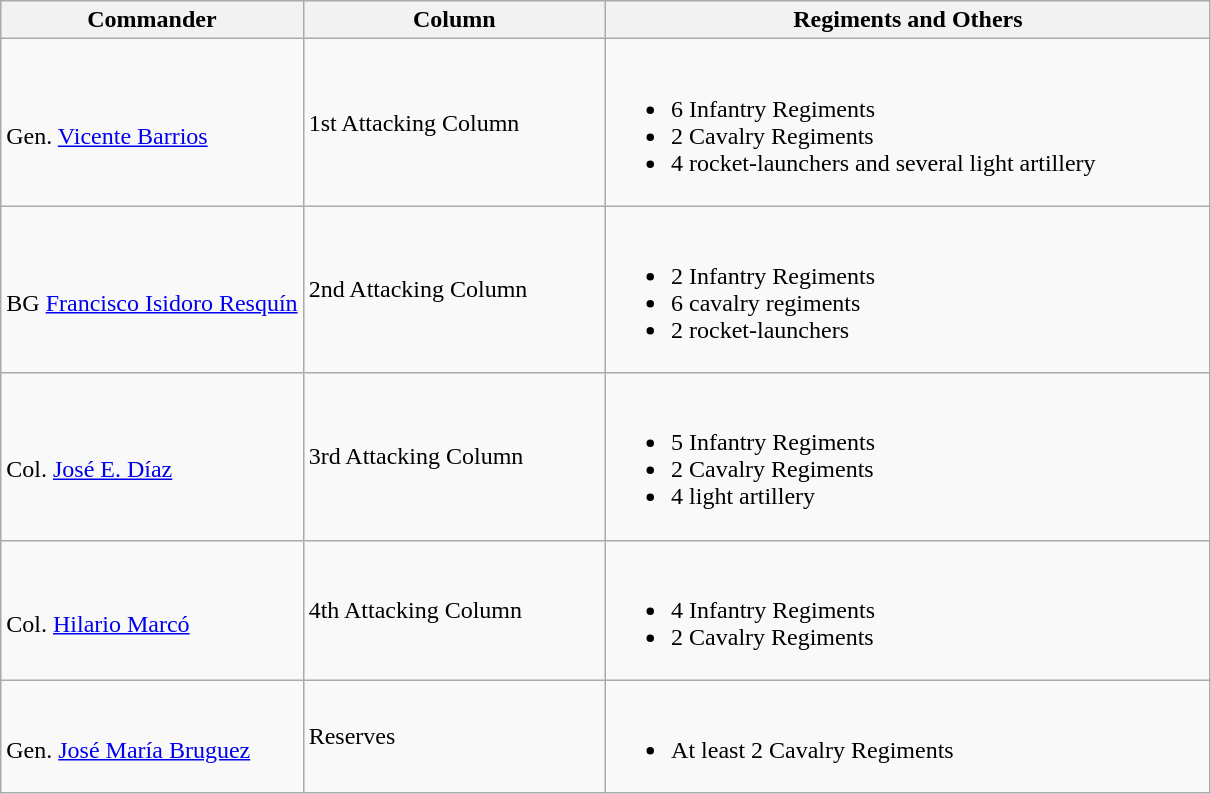<table class="wikitable">
<tr>
<th width=25%>Commander</th>
<th width=25%>Column</th>
<th>Regiments and Others</th>
</tr>
<tr>
<td rowspan=1><br>Gen. <a href='#'>Vicente Barrios</a></td>
<td>1st Attacking Column</td>
<td><br><ul><li>6 Infantry Regiments</li><li>2 Cavalry Regiments</li><li>4 rocket-launchers and several light artillery</li></ul></td>
</tr>
<tr>
<td rowspan=1><br>BG <a href='#'>Francisco Isidoro Resquín</a></td>
<td>2nd Attacking Column</td>
<td><br><ul><li>2 Infantry Regiments</li><li>6 cavalry regiments</li><li>2 rocket-launchers</li></ul></td>
</tr>
<tr>
<td rowspan=1><br>Col. <a href='#'>José E. Díaz</a></td>
<td>3rd Attacking Column</td>
<td><br><ul><li>5 Infantry Regiments</li><li>2 Cavalry Regiments</li><li>4 light artillery</li></ul></td>
</tr>
<tr>
<td rowspan=1><br>Col. <a href='#'>Hilario Marcó</a></td>
<td>4th Attacking Column</td>
<td><br><ul><li>4 Infantry Regiments</li><li>2 Cavalry Regiments</li></ul></td>
</tr>
<tr>
<td rowspan=1><br>Gen. <a href='#'>José María Bruguez</a></td>
<td>Reserves</td>
<td><br><ul><li>At least 2 Cavalry Regiments</li></ul></td>
</tr>
</table>
